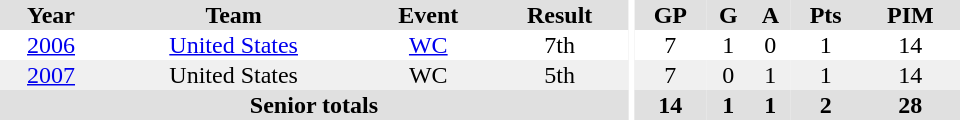<table border="0" cellpadding="1" cellspacing="0" ID="Table3" style="text-align:center; width:40em">
<tr ALIGN="center" bgcolor="#e0e0e0">
<th>Year</th>
<th>Team</th>
<th>Event</th>
<th>Result</th>
<th rowspan="99" bgcolor="#ffffff"></th>
<th>GP</th>
<th>G</th>
<th>A</th>
<th>Pts</th>
<th>PIM</th>
</tr>
<tr>
<td><a href='#'>2006</a></td>
<td><a href='#'>United States</a></td>
<td><a href='#'>WC</a></td>
<td>7th</td>
<td>7</td>
<td>1</td>
<td>0</td>
<td>1</td>
<td>14</td>
</tr>
<tr bgcolor="#f0f0f0">
<td><a href='#'>2007</a></td>
<td>United States</td>
<td>WC</td>
<td>5th</td>
<td>7</td>
<td>0</td>
<td>1</td>
<td>1</td>
<td>14</td>
</tr>
<tr bgcolor="#e0e0e0">
<th colspan=4>Senior totals</th>
<th>14</th>
<th>1</th>
<th>1</th>
<th>2</th>
<th>28</th>
</tr>
</table>
